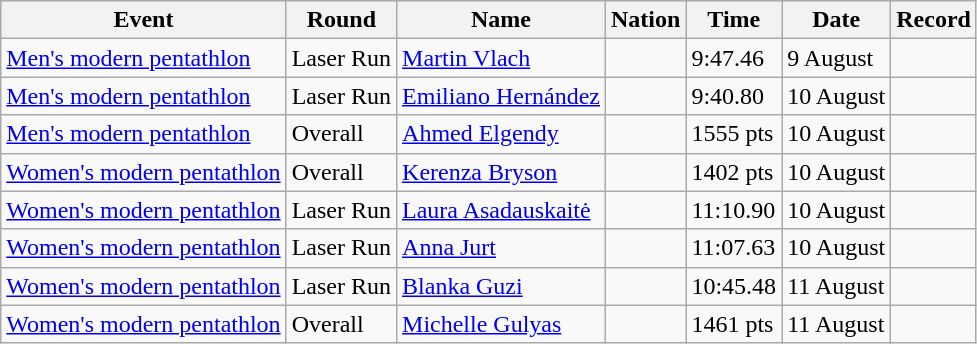<table class="wikitable">
<tr>
<th>Event</th>
<th>Round</th>
<th>Name</th>
<th>Nation</th>
<th>Time</th>
<th>Date</th>
<th>Record</th>
</tr>
<tr>
<td><a href='#'>Men's modern pentathlon</a></td>
<td>Laser Run</td>
<td><a href='#'>Martin Vlach</a></td>
<td></td>
<td>9:47.46</td>
<td>9 August</td>
<td><strong></strong></td>
</tr>
<tr>
<td><a href='#'>Men's modern pentathlon</a></td>
<td>Laser Run</td>
<td><a href='#'>Emiliano Hernández</a></td>
<td></td>
<td>9:40.80</td>
<td>10 August</td>
<td><strong></strong></td>
</tr>
<tr>
<td><a href='#'>Men's modern pentathlon</a></td>
<td>Overall</td>
<td><a href='#'>Ahmed Elgendy</a></td>
<td></td>
<td>1555 pts</td>
<td>10 August</td>
<td><strong></strong></td>
</tr>
<tr>
<td><a href='#'>Women's modern pentathlon</a></td>
<td>Overall</td>
<td><a href='#'>Kerenza Bryson</a></td>
<td></td>
<td>1402 pts</td>
<td>10 August</td>
<td><strong></strong></td>
</tr>
<tr>
<td><a href='#'>Women's modern pentathlon</a></td>
<td>Laser Run</td>
<td><a href='#'>Laura Asadauskaitė</a></td>
<td></td>
<td>11:10.90</td>
<td>10 August</td>
<td><strong></strong></td>
</tr>
<tr>
<td><a href='#'>Women's modern pentathlon</a></td>
<td>Laser Run</td>
<td><a href='#'>Anna Jurt</a></td>
<td></td>
<td>11:07.63</td>
<td>10 August</td>
<td><strong></strong></td>
</tr>
<tr>
<td><a href='#'>Women's modern pentathlon</a></td>
<td>Laser Run</td>
<td><a href='#'>Blanka Guzi</a></td>
<td></td>
<td>10:45.48</td>
<td>11 August</td>
<td><strong></strong></td>
</tr>
<tr>
<td><a href='#'>Women's modern pentathlon</a></td>
<td>Overall</td>
<td><a href='#'>Michelle Gulyas</a></td>
<td></td>
<td>1461 pts</td>
<td>11 August</td>
<td><strong></strong></td>
</tr>
</table>
